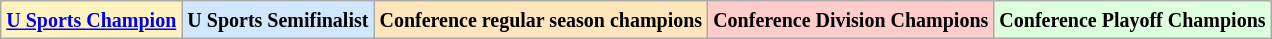<table class="wikitable">
<tr>
<td bgcolor="#FFF3BF"><small><strong><a href='#'>U Sports Champion</a> </strong></small></td>
<td bgcolor="#D0E7FF"><small><strong>U Sports Semifinalist</strong></small></td>
<td bgcolor="#FFE6BD"><small><strong>Conference regular season champions</strong></small></td>
<td bgcolor="#FFCCCC"><small><strong>Conference Division Champions</strong></small></td>
<td bgcolor="#ddffdd"><small><strong>Conference Playoff Champions</strong></small></td>
</tr>
</table>
